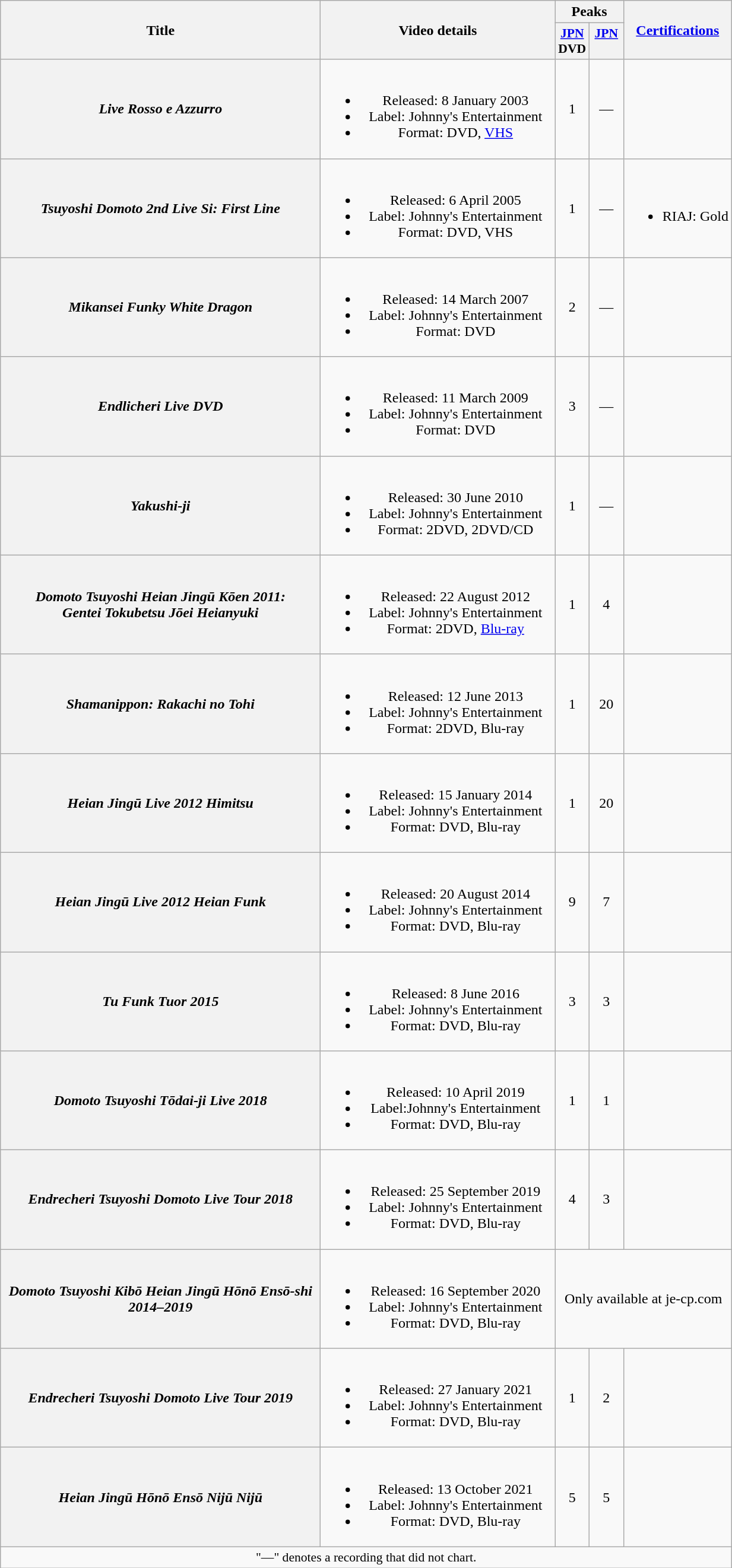<table class="wikitable plainrowheaders" style="text-align:center;" border="1">
<tr>
<th scope="col" rowspan="2" style="width:22em;">Title</th>
<th scope="col" rowspan="2" style="width:16em;">Video details</th>
<th scope="col" colspan="2">Peaks</th>
<th scope="col" rowspan="2"><a href='#'>Certifications</a></th>
</tr>
<tr>
<th scope="col" style="width:2.2em;font-size:90%;"><a href='#'>JPN</a><br>DVD<br></th>
<th scope="col" style="width:2.2em;font-size:90%;"><a href='#'>JPN</a><br><br></th>
</tr>
<tr>
<th scope="row"><em>Live Rosso e Azzurro</em></th>
<td><br><ul><li>Released: 8 January 2003</li><li>Label: Johnny's Entertainment</li><li>Format: DVD, <a href='#'>VHS</a></li></ul></td>
<td>1</td>
<td>—</td>
<td></td>
</tr>
<tr>
<th scope="row"><em>Tsuyoshi Domoto 2nd Live Si: First Line</em></th>
<td><br><ul><li>Released: 6 April 2005</li><li>Label: Johnny's Entertainment</li><li>Format: DVD, VHS</li></ul></td>
<td>1</td>
<td>—</td>
<td><br><ul><li>RIAJ: Gold</li></ul></td>
</tr>
<tr>
<th scope="row"><em>Mikansei Funky White Dragon</em></th>
<td><br><ul><li>Released: 14 March 2007</li><li>Label: Johnny's Entertainment</li><li>Format: DVD</li></ul></td>
<td>2</td>
<td>—</td>
<td></td>
</tr>
<tr>
<th scope="row"><em>Endlicheri Live DVD</em></th>
<td><br><ul><li>Released: 11 March 2009</li><li>Label: Johnny's Entertainment</li><li>Format: DVD</li></ul></td>
<td>3</td>
<td>—</td>
<td></td>
</tr>
<tr>
<th scope="row"><em>Yakushi-ji</em></th>
<td><br><ul><li>Released: 30 June 2010</li><li>Label: Johnny's Entertainment</li><li>Format: 2DVD, 2DVD/CD</li></ul></td>
<td>1</td>
<td>—</td>
<td></td>
</tr>
<tr>
<th scope="row"><em>Domoto Tsuyoshi Heian Jingū Kōen 2011:<br>Gentei Tokubetsu Jōei Heianyuki</em></th>
<td><br><ul><li>Released: 22 August 2012</li><li>Label: Johnny's Entertainment</li><li>Format: 2DVD, <a href='#'>Blu-ray</a></li></ul></td>
<td>1</td>
<td>4</td>
<td></td>
</tr>
<tr>
<th scope="row"><em>Shamanippon: Rakachi no Tohi</em></th>
<td><br><ul><li>Released: 12 June 2013</li><li>Label: Johnny's Entertainment</li><li>Format: 2DVD, Blu-ray</li></ul></td>
<td>1</td>
<td>20</td>
<td></td>
</tr>
<tr>
<th scope="row"><em>Heian Jingū Live 2012 Himitsu</em></th>
<td><br><ul><li>Released: 15 January 2014</li><li>Label: Johnny's Entertainment</li><li>Format: DVD, Blu-ray</li></ul></td>
<td>1</td>
<td>20</td>
<td></td>
</tr>
<tr>
<th scope="row"><em>Heian Jingū Live 2012 Heian Funk</em></th>
<td><br><ul><li>Released: 20 August 2014</li><li>Label: Johnny's Entertainment</li><li>Format: DVD, Blu-ray</li></ul></td>
<td>9</td>
<td>7</td>
<td></td>
</tr>
<tr>
<th scope="row"><em>Tu Funk Tuor 2015</em></th>
<td><br><ul><li>Released: 8 June 2016</li><li>Label: Johnny's Entertainment</li><li>Format: DVD, Blu-ray</li></ul></td>
<td>3</td>
<td>3</td>
<td></td>
</tr>
<tr>
<th scope="row"><em>Domoto Tsuyoshi Tōdai-ji Live 2018</em></th>
<td><br><ul><li>Released: 10 April 2019</li><li>Label:Johnny's Entertainment</li><li>Format: DVD, Blu-ray</li></ul></td>
<td>1</td>
<td>1</td>
<td></td>
</tr>
<tr>
<th scope="row"><em>Endrecheri Tsuyoshi Domoto Live Tour 2018</em></th>
<td><br><ul><li>Released: 25 September 2019</li><li>Label: Johnny's Entertainment</li><li>Format: DVD, Blu-ray</li></ul></td>
<td>4</td>
<td>3</td>
<td></td>
</tr>
<tr>
<th scope="row"><em>Domoto Tsuyoshi Kibō Heian Jingū Hōnō Ensō-shi 2014–2019</em></th>
<td><br><ul><li>Released: 16 September 2020</li><li>Label: Johnny's Entertainment</li><li>Format: DVD, Blu-ray</li></ul></td>
<td colspan="3">Only available at je-cp.com</td>
</tr>
<tr>
<th scope="row"><em>Endrecheri Tsuyoshi Domoto Live Tour 2019</em></th>
<td><br><ul><li>Released: 27 January 2021</li><li>Label: Johnny's Entertainment</li><li>Format: DVD, Blu-ray</li></ul></td>
<td>1</td>
<td>2</td>
<td></td>
</tr>
<tr>
<th scope="row"><em>Heian Jingū Hōnō Ensō Nijū Nijū</em></th>
<td><br><ul><li>Released: 13 October 2021</li><li>Label: Johnny's Entertainment</li><li>Format: DVD, Blu-ray</li></ul></td>
<td>5</td>
<td>5</td>
<td></td>
</tr>
<tr>
<td colspan="8" style="font-size:90%">"—" denotes a recording that did not chart.</td>
</tr>
</table>
